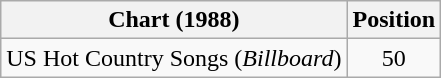<table class="wikitable">
<tr>
<th>Chart (1988)</th>
<th>Position</th>
</tr>
<tr>
<td>US Hot Country Songs (<em>Billboard</em>)</td>
<td align="center">50</td>
</tr>
</table>
